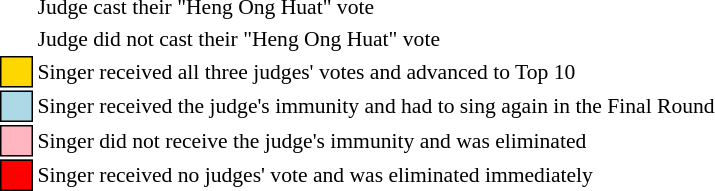<table class="toccolours" style="font-size: 90%; white-space: nowrap;">
<tr>
<td></td>
<td>Judge cast their "Heng Ong Huat" vote</td>
</tr>
<tr>
<td></td>
<td>Judge did not cast their "Heng Ong Huat" vote</td>
</tr>
<tr>
<td style="background:gold; border:1px solid black;">     </td>
<td>Singer received all three judges' votes and advanced to Top 10</td>
</tr>
<tr>
<td style="background:lightblue; border:1px solid black;">     </td>
<td>Singer received the judge's immunity and had to sing again in the Final Round</td>
</tr>
<tr>
<td style="background:lightpink; border:1px solid black;">     </td>
<td>Singer did not receive the judge's immunity and was eliminated</td>
</tr>
<tr>
<td style="background:red; border:1px solid black;">     </td>
<td>Singer received no judges' vote and was eliminated immediately</td>
</tr>
</table>
